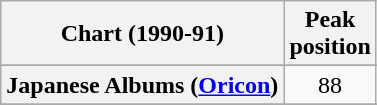<table class="wikitable sortable plainrowheaders">
<tr>
<th>Chart (1990-91)</th>
<th>Peak<br>position</th>
</tr>
<tr>
</tr>
<tr>
</tr>
<tr>
</tr>
<tr>
</tr>
<tr>
<th scope="row">Japanese Albums (<a href='#'>Oricon</a>)</th>
<td align="center">88</td>
</tr>
<tr>
</tr>
<tr>
</tr>
<tr>
</tr>
<tr>
</tr>
</table>
